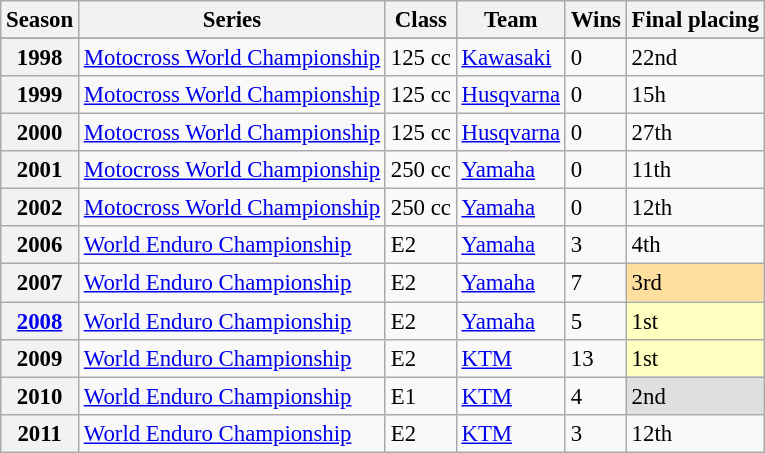<table class="wikitable" style="font-size: 95%;">
<tr>
<th>Season</th>
<th>Series</th>
<th>Class</th>
<th>Team</th>
<th>Wins</th>
<th>Final placing</th>
</tr>
<tr>
</tr>
<tr>
<th>1998</th>
<td><a href='#'>Motocross World Championship</a></td>
<td>125 cc</td>
<td><a href='#'>Kawasaki</a></td>
<td>0</td>
<td>22nd</td>
</tr>
<tr>
<th>1999</th>
<td><a href='#'>Motocross World Championship</a></td>
<td>125 cc</td>
<td><a href='#'>Husqvarna</a></td>
<td>0</td>
<td>15h</td>
</tr>
<tr>
<th>2000</th>
<td><a href='#'>Motocross World Championship</a></td>
<td>125 cc</td>
<td><a href='#'>Husqvarna</a></td>
<td>0</td>
<td>27th</td>
</tr>
<tr>
<th>2001</th>
<td><a href='#'>Motocross World Championship</a></td>
<td>250 cc</td>
<td><a href='#'>Yamaha</a></td>
<td>0</td>
<td>11th</td>
</tr>
<tr>
<th>2002</th>
<td><a href='#'>Motocross World Championship</a></td>
<td>250 cc</td>
<td><a href='#'>Yamaha</a></td>
<td>0</td>
<td>12th</td>
</tr>
<tr>
<th>2006</th>
<td><a href='#'>World Enduro Championship</a></td>
<td>E2</td>
<td><a href='#'>Yamaha</a></td>
<td>3</td>
<td>4th</td>
</tr>
<tr>
<th>2007</th>
<td><a href='#'>World Enduro Championship</a></td>
<td>E2</td>
<td><a href='#'>Yamaha</a></td>
<td>7</td>
<td style="background:#FFDF9F;">3rd</td>
</tr>
<tr>
<th><a href='#'>2008</a></th>
<td><a href='#'>World Enduro Championship</a></td>
<td>E2</td>
<td><a href='#'>Yamaha</a></td>
<td>5</td>
<td style="background:#FFFFBF;">1st</td>
</tr>
<tr>
<th>2009</th>
<td><a href='#'>World Enduro Championship</a></td>
<td>E2</td>
<td><a href='#'>KTM</a></td>
<td>13</td>
<td style="background:#FFFFBF;">1st</td>
</tr>
<tr>
<th>2010</th>
<td><a href='#'>World Enduro Championship</a></td>
<td>E1</td>
<td><a href='#'>KTM</a></td>
<td>4</td>
<td style="background:#DFDFDF;">2nd</td>
</tr>
<tr>
<th>2011</th>
<td><a href='#'>World Enduro Championship</a></td>
<td>E2</td>
<td><a href='#'>KTM</a></td>
<td>3</td>
<td>12th</td>
</tr>
</table>
